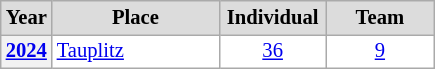<table class="wikitable plainrowheaders" style="background:#fff; font-size:86%; line-height:16px; border:gray solid 1px; border-collapse:collapse;">
<tr style="background:#ccc; text-align:center;">
<th scope="col" style="background:#dcdcdc; width:25px;">Year</th>
<th scope="col" style="background:#dcdcdc; width:105px;">Place</th>
<th scope="col" style="background:#dcdcdc; width:65px;">Individual</th>
<th scope="col" style="background:#dcdcdc; width:65px;">Team</th>
</tr>
<tr>
<th scope=row align=center><a href='#'>2024</a></th>
<td align=left> <a href='#'>Tauplitz</a></td>
<td align=center><a href='#'>36</a></td>
<td align=center><a href='#'>9</a></td>
</tr>
</table>
